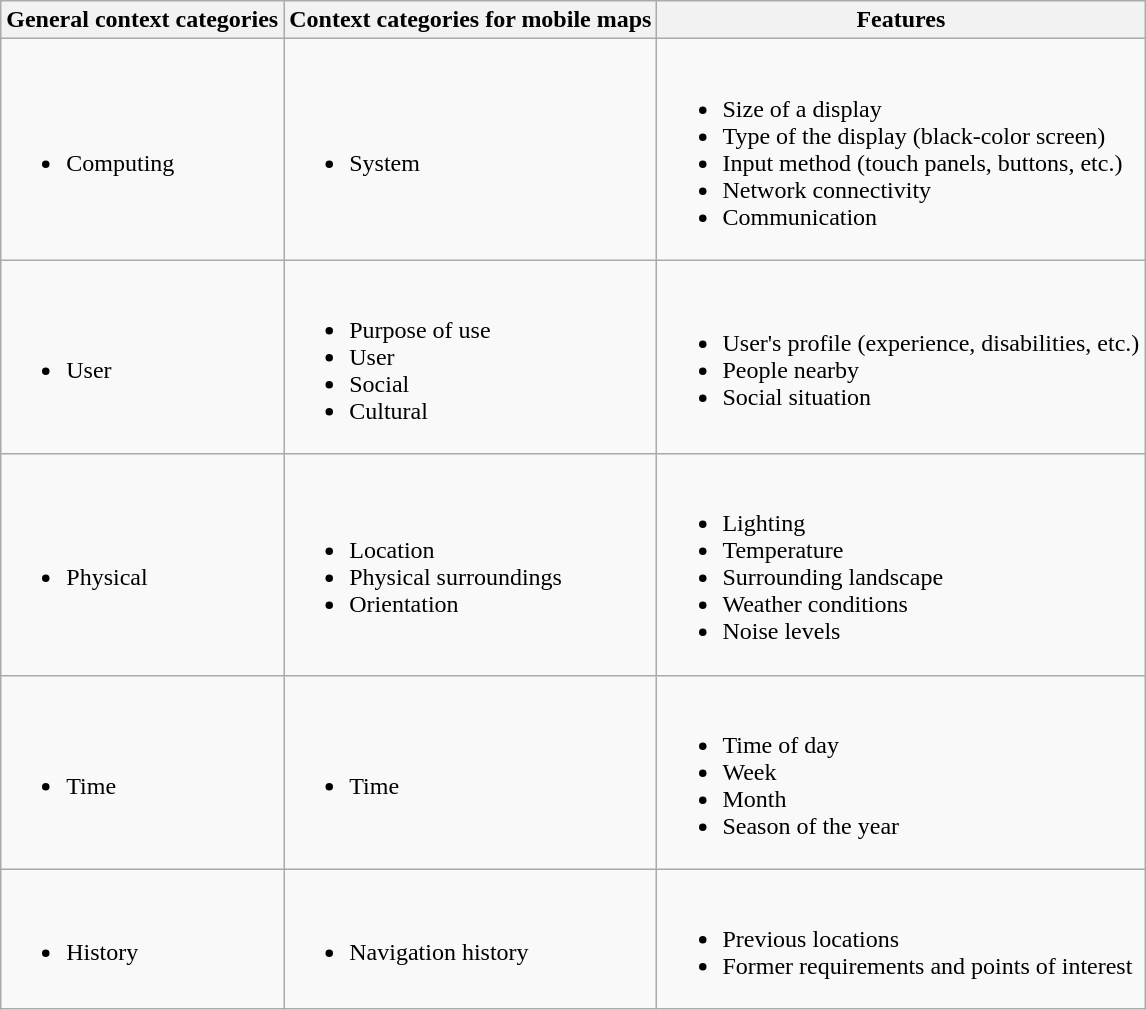<table class="wikitable">
<tr>
<th>General context categories</th>
<th>Context categories for mobile maps</th>
<th>Features</th>
</tr>
<tr>
<td><br><ul><li>Computing</li></ul></td>
<td><br><ul><li>System</li></ul></td>
<td><br><ul><li>Size of a display</li><li>Type of the display (black-color screen)</li><li>Input method (touch panels, buttons, etc.)</li><li>Network connectivity</li><li>Communication</li></ul></td>
</tr>
<tr>
<td><br><ul><li>User</li></ul></td>
<td><br><ul><li>Purpose of use</li><li>User</li><li>Social</li><li>Cultural</li></ul></td>
<td><br><ul><li>User's profile (experience, disabilities, etc.)</li><li>People nearby</li><li>Social situation</li></ul></td>
</tr>
<tr>
<td><br><ul><li>Physical</li></ul></td>
<td><br><ul><li>Location</li><li>Physical surroundings</li><li>Orientation</li></ul></td>
<td><br><ul><li>Lighting</li><li>Temperature</li><li>Surrounding landscape</li><li>Weather conditions</li><li>Noise levels</li></ul></td>
</tr>
<tr>
<td><br><ul><li>Time</li></ul></td>
<td><br><ul><li>Time</li></ul></td>
<td><br><ul><li>Time of day</li><li>Week</li><li>Month</li><li>Season of the year</li></ul></td>
</tr>
<tr>
<td><br><ul><li>History</li></ul></td>
<td><br><ul><li>Navigation history</li></ul></td>
<td><br><ul><li>Previous locations</li><li>Former requirements and points of interest</li></ul></td>
</tr>
</table>
